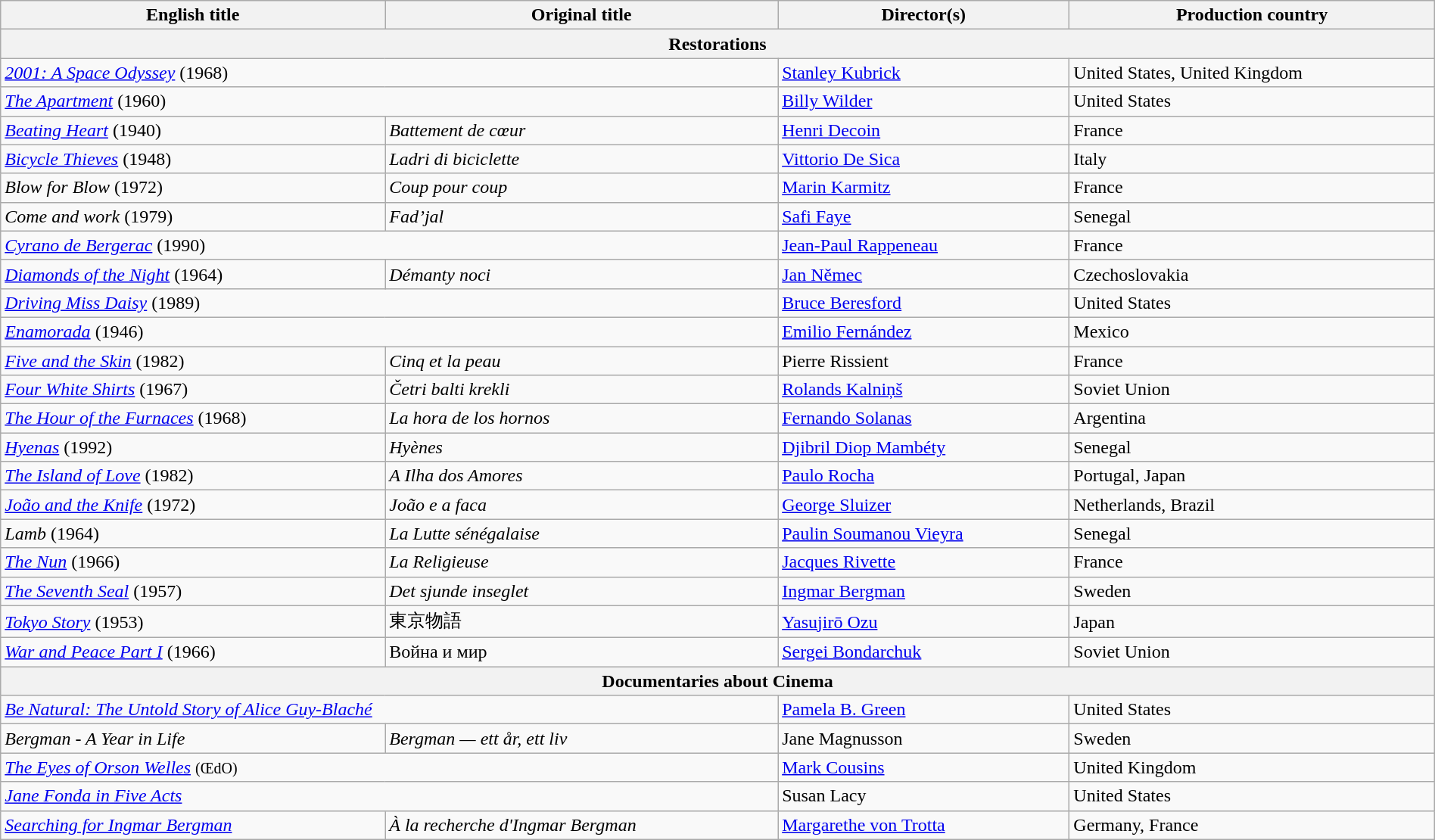<table class="wikitable" style="width:100%; margin-bottom:4px" cellpadding="5">
<tr>
<th scope="col">English title</th>
<th scope="col">Original title</th>
<th scope="col">Director(s)</th>
<th scope="col">Production country</th>
</tr>
<tr>
<th colspan="4">Restorations</th>
</tr>
<tr>
<td colspan="2"><em><a href='#'>2001: A Space Odyssey</a></em> (1968)</td>
<td><a href='#'>Stanley Kubrick</a></td>
<td>United States, United Kingdom</td>
</tr>
<tr>
<td colspan="2"><em><a href='#'>The Apartment</a></em> (1960)</td>
<td><a href='#'>Billy Wilder</a></td>
<td>United States</td>
</tr>
<tr>
<td><em><a href='#'>Beating Heart</a></em> (1940)</td>
<td><em>Battement de cœur</em></td>
<td><a href='#'>Henri Decoin</a></td>
<td>France</td>
</tr>
<tr>
<td><em><a href='#'>Bicycle Thieves</a></em> (1948)</td>
<td><em>Ladri di biciclette</em></td>
<td><a href='#'>Vittorio De Sica</a></td>
<td>Italy</td>
</tr>
<tr>
<td><em>Blow for Blow</em> (1972)</td>
<td><em>Coup pour coup</em></td>
<td><a href='#'>Marin Karmitz</a></td>
<td>France</td>
</tr>
<tr>
<td><em>Come and work</em> (1979)</td>
<td><em>Fad’jal</em></td>
<td><a href='#'>Safi Faye</a></td>
<td>Senegal</td>
</tr>
<tr>
<td colspan="2"><em><a href='#'>Cyrano de Bergerac</a></em> (1990)</td>
<td><a href='#'>Jean-Paul Rappeneau</a></td>
<td>France</td>
</tr>
<tr>
<td><em><a href='#'>Diamonds of the Night</a></em> (1964)</td>
<td><em>Démanty noci</em></td>
<td><a href='#'>Jan Němec</a></td>
<td>Czechoslovakia</td>
</tr>
<tr>
<td colspan="2"><em><a href='#'>Driving Miss Daisy</a></em> (1989)</td>
<td><a href='#'>Bruce Beresford</a></td>
<td>United States</td>
</tr>
<tr>
<td colspan="2"><em><a href='#'>Enamorada</a></em> (1946)</td>
<td><a href='#'>Emilio Fernández</a></td>
<td>Mexico</td>
</tr>
<tr>
<td><em><a href='#'>Five and the Skin</a></em> (1982)</td>
<td><em>Cinq et la peau</em></td>
<td>Pierre Rissient</td>
<td>France</td>
</tr>
<tr>
<td><em><a href='#'>Four White Shirts</a></em> (1967)</td>
<td><em>Četri balti krekli</em></td>
<td><a href='#'>Rolands Kalniņš</a></td>
<td>Soviet Union</td>
</tr>
<tr>
<td><em><a href='#'>The Hour of the Furnaces</a></em> (1968)</td>
<td><em>La hora de los hornos</em></td>
<td><a href='#'>Fernando Solanas</a></td>
<td>Argentina</td>
</tr>
<tr>
<td><em><a href='#'>Hyenas</a></em> (1992)</td>
<td><em>Hyènes</em></td>
<td><a href='#'>Djibril Diop Mambéty</a></td>
<td>Senegal</td>
</tr>
<tr>
<td><em><a href='#'>The Island of Love</a></em> (1982)</td>
<td><em>A Ilha dos Amores</em></td>
<td><a href='#'>Paulo Rocha</a></td>
<td>Portugal, Japan</td>
</tr>
<tr>
<td><em><a href='#'>João and the Knife</a></em> (1972)</td>
<td><em>João e a faca</em></td>
<td><a href='#'>George Sluizer</a></td>
<td>Netherlands, Brazil</td>
</tr>
<tr>
<td><em>Lamb</em> (1964)</td>
<td><em>La Lutte sénégalaise</em></td>
<td><a href='#'>Paulin Soumanou Vieyra</a></td>
<td>Senegal</td>
</tr>
<tr>
<td><em><a href='#'>The Nun</a></em> (1966)</td>
<td><em>La Religieuse</em></td>
<td><a href='#'>Jacques Rivette</a></td>
<td>France</td>
</tr>
<tr>
<td><em><a href='#'>The Seventh Seal</a></em> (1957)</td>
<td><em>Det sjunde inseglet</em></td>
<td><a href='#'>Ingmar Bergman</a></td>
<td>Sweden</td>
</tr>
<tr>
<td><em><a href='#'>Tokyo Story</a></em> (1953)</td>
<td>東京物語</td>
<td><a href='#'>Yasujirō Ozu</a></td>
<td>Japan</td>
</tr>
<tr>
<td><em><a href='#'>War and Peace Part I</a></em> (1966)</td>
<td>Война и мир</td>
<td><a href='#'>Sergei Bondarchuk</a></td>
<td>Soviet Union</td>
</tr>
<tr>
<th colspan="4">Documentaries about Cinema</th>
</tr>
<tr>
<td colspan="2"><em><a href='#'>Be Natural: The Untold Story of Alice Guy-Blaché</a></em></td>
<td><a href='#'>Pamela B. Green</a></td>
<td>United States</td>
</tr>
<tr>
<td><em>Bergman - A Year in Life</em></td>
<td><em>Bergman — ett år, ett liv</em></td>
<td>Jane Magnusson</td>
<td>Sweden</td>
</tr>
<tr>
<td colspan="2"><em><a href='#'>The Eyes of Orson Welles</a></em> <small>(ŒdO)</small></td>
<td><a href='#'>Mark Cousins</a></td>
<td>United Kingdom</td>
</tr>
<tr>
<td colspan="2"><em><a href='#'>Jane Fonda in Five Acts</a></em></td>
<td>Susan Lacy</td>
<td>United States</td>
</tr>
<tr>
<td><em><a href='#'>Searching for Ingmar Bergman</a></em></td>
<td><em>À la recherche d'Ingmar Bergman</em></td>
<td><a href='#'>Margarethe von Trotta</a></td>
<td>Germany, France</td>
</tr>
</table>
